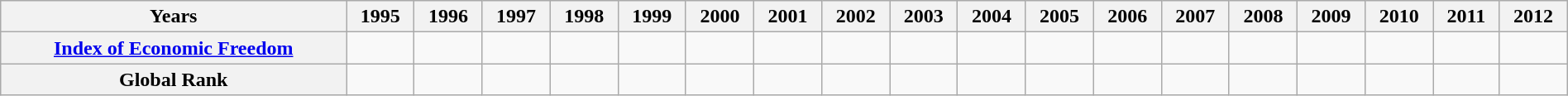<table class="wikitable" style="width:100%;">
<tr>
<th>Years</th>
<th>1995</th>
<th>1996</th>
<th>1997</th>
<th>1998</th>
<th>1999</th>
<th>2000</th>
<th>2001</th>
<th>2002</th>
<th>2003</th>
<th>2004</th>
<th>2005</th>
<th>2006</th>
<th>2007</th>
<th>2008</th>
<th>2009</th>
<th>2010</th>
<th>2011</th>
<th>2012</th>
</tr>
<tr>
<th><a href='#'>Index of Economic Freedom</a></th>
<td></td>
<td></td>
<td></td>
<td></td>
<td></td>
<td></td>
<td></td>
<td></td>
<td></td>
<td></td>
<td></td>
<td></td>
<td></td>
<td></td>
<td></td>
<td></td>
<td></td>
<td></td>
</tr>
<tr>
<th>Global Rank</th>
<td></td>
<td></td>
<td></td>
<td></td>
<td></td>
<td></td>
<td></td>
<td></td>
<td></td>
<td></td>
<td></td>
<td></td>
<td></td>
<td></td>
<td></td>
<td></td>
<td></td>
<td></td>
</tr>
</table>
